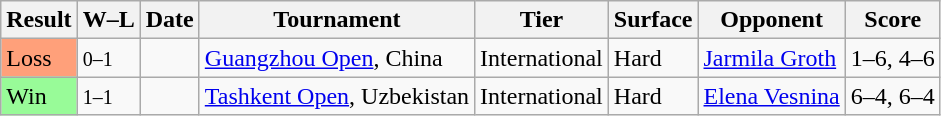<table class="sortable wikitable">
<tr>
<th>Result</th>
<th class="unsortable">W–L</th>
<th>Date</th>
<th>Tournament</th>
<th>Tier</th>
<th>Surface</th>
<th>Opponent</th>
<th class="unsortable">Score</th>
</tr>
<tr>
<td bgcolor=FFA07A>Loss</td>
<td><small>0–1</small></td>
<td><a href='#'></a></td>
<td><a href='#'>Guangzhou Open</a>, China</td>
<td>International</td>
<td>Hard</td>
<td> <a href='#'>Jarmila Groth</a></td>
<td>1–6, 4–6</td>
</tr>
<tr>
<td bgcolor=98FB98>Win</td>
<td><small>1–1</small></td>
<td><a href='#'></a></td>
<td><a href='#'>Tashkent Open</a>, Uzbekistan</td>
<td>International</td>
<td>Hard</td>
<td> <a href='#'>Elena Vesnina</a></td>
<td>6–4, 6–4</td>
</tr>
</table>
